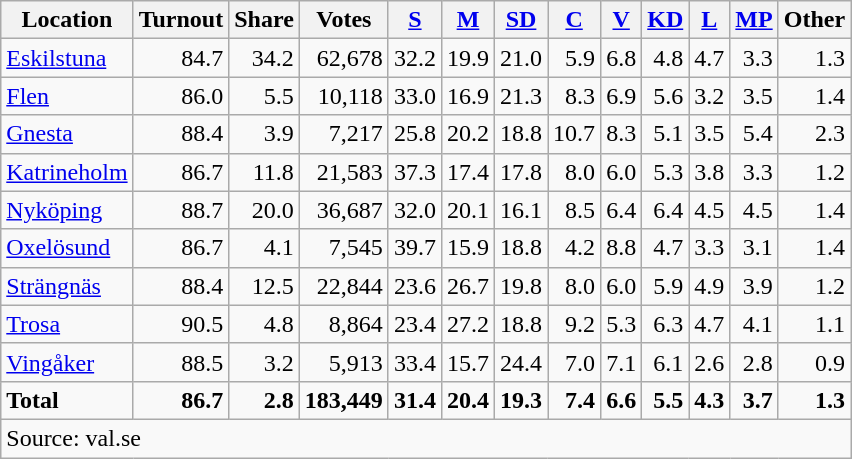<table class="wikitable sortable" style=text-align:right>
<tr>
<th>Location</th>
<th>Turnout</th>
<th>Share</th>
<th>Votes</th>
<th><a href='#'>S</a></th>
<th><a href='#'>M</a></th>
<th><a href='#'>SD</a></th>
<th><a href='#'>C</a></th>
<th><a href='#'>V</a></th>
<th><a href='#'>KD</a></th>
<th><a href='#'>L</a></th>
<th><a href='#'>MP</a></th>
<th>Other</th>
</tr>
<tr>
<td align=left><a href='#'>Eskilstuna</a></td>
<td>84.7</td>
<td>34.2</td>
<td>62,678</td>
<td>32.2</td>
<td>19.9</td>
<td>21.0</td>
<td>5.9</td>
<td>6.8</td>
<td>4.8</td>
<td>4.7</td>
<td>3.3</td>
<td>1.3</td>
</tr>
<tr>
<td align=left><a href='#'>Flen</a></td>
<td>86.0</td>
<td>5.5</td>
<td>10,118</td>
<td>33.0</td>
<td>16.9</td>
<td>21.3</td>
<td>8.3</td>
<td>6.9</td>
<td>5.6</td>
<td>3.2</td>
<td>3.5</td>
<td>1.4</td>
</tr>
<tr>
<td align=left><a href='#'>Gnesta</a></td>
<td>88.4</td>
<td>3.9</td>
<td>7,217</td>
<td>25.8</td>
<td>20.2</td>
<td>18.8</td>
<td>10.7</td>
<td>8.3</td>
<td>5.1</td>
<td>3.5</td>
<td>5.4</td>
<td>2.3</td>
</tr>
<tr>
<td align=left><a href='#'>Katrineholm</a></td>
<td>86.7</td>
<td>11.8</td>
<td>21,583</td>
<td>37.3</td>
<td>17.4</td>
<td>17.8</td>
<td>8.0</td>
<td>6.0</td>
<td>5.3</td>
<td>3.8</td>
<td>3.3</td>
<td>1.2</td>
</tr>
<tr>
<td align=left><a href='#'>Nyköping</a></td>
<td>88.7</td>
<td>20.0</td>
<td>36,687</td>
<td>32.0</td>
<td>20.1</td>
<td>16.1</td>
<td>8.5</td>
<td>6.4</td>
<td>6.4</td>
<td>4.5</td>
<td>4.5</td>
<td>1.4</td>
</tr>
<tr>
<td align=left><a href='#'>Oxelösund</a></td>
<td>86.7</td>
<td>4.1</td>
<td>7,545</td>
<td>39.7</td>
<td>15.9</td>
<td>18.8</td>
<td>4.2</td>
<td>8.8</td>
<td>4.7</td>
<td>3.3</td>
<td>3.1</td>
<td>1.4</td>
</tr>
<tr>
<td align=left><a href='#'>Strängnäs</a></td>
<td>88.4</td>
<td>12.5</td>
<td>22,844</td>
<td>23.6</td>
<td>26.7</td>
<td>19.8</td>
<td>8.0</td>
<td>6.0</td>
<td>5.9</td>
<td>4.9</td>
<td>3.9</td>
<td>1.2</td>
</tr>
<tr>
<td align=left><a href='#'>Trosa</a></td>
<td>90.5</td>
<td>4.8</td>
<td>8,864</td>
<td>23.4</td>
<td>27.2</td>
<td>18.8</td>
<td>9.2</td>
<td>5.3</td>
<td>6.3</td>
<td>4.7</td>
<td>4.1</td>
<td>1.1</td>
</tr>
<tr>
<td align=left><a href='#'>Vingåker</a></td>
<td>88.5</td>
<td>3.2</td>
<td>5,913</td>
<td>33.4</td>
<td>15.7</td>
<td>24.4</td>
<td>7.0</td>
<td>7.1</td>
<td>6.1</td>
<td>2.6</td>
<td>2.8</td>
<td>0.9</td>
</tr>
<tr>
<td align=left><strong>Total</strong></td>
<td><strong>86.7</strong></td>
<td><strong>2.8</strong></td>
<td><strong>183,449</strong></td>
<td><strong>31.4</strong></td>
<td><strong>20.4</strong></td>
<td><strong>19.3</strong></td>
<td><strong>7.4</strong></td>
<td><strong>6.6</strong></td>
<td><strong>5.5</strong></td>
<td><strong>4.3</strong></td>
<td><strong>3.7</strong></td>
<td><strong>1.3</strong></td>
</tr>
<tr>
<td align=left colspan=13>Source: val.se</td>
</tr>
</table>
